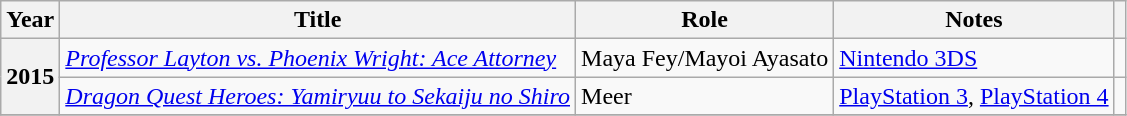<table class="wikitable plainrowheaders sortable">
<tr>
<th scope="col">Year</th>
<th scope="col">Title</th>
<th scope="col">Role</th>
<th scope="col" class="unsortable">Notes</th>
<th scope="col" class="unsortable"></th>
</tr>
<tr>
<th scope="row" rowspan="2">2015</th>
<td><em><a href='#'>Professor Layton vs. Phoenix Wright: Ace Attorney</a></em></td>
<td>Maya Fey/Mayoi Ayasato</td>
<td><a href='#'>Nintendo 3DS</a></td>
<td></td>
</tr>
<tr>
<td><em><a href='#'>Dragon Quest Heroes: Yamiryuu to Sekaiju no Shiro</a></em></td>
<td>Meer</td>
<td><a href='#'>PlayStation 3</a>, <a href='#'>PlayStation 4</a></td>
<td style="text-align:center"></td>
</tr>
<tr>
</tr>
</table>
